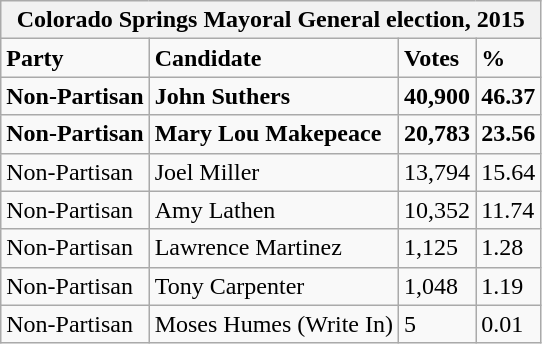<table class="wikitable">
<tr>
<th colspan="4">Colorado Springs Mayoral General election, 2015</th>
</tr>
<tr>
<td><strong>Party</strong></td>
<td><strong>Candidate</strong></td>
<td><strong>Votes</strong></td>
<td><strong>%</strong></td>
</tr>
<tr>
<td><strong>Non-Partisan</strong></td>
<td><strong>John Suthers</strong></td>
<td><strong>40,900</strong></td>
<td><strong>46.37</strong></td>
</tr>
<tr>
<td><strong>Non-Partisan</strong></td>
<td><strong>Mary Lou Makepeace</strong></td>
<td><strong>20,783</strong></td>
<td><strong>23.56</strong></td>
</tr>
<tr>
<td>Non-Partisan</td>
<td>Joel Miller</td>
<td>13,794</td>
<td>15.64</td>
</tr>
<tr>
<td>Non-Partisan</td>
<td>Amy Lathen</td>
<td>10,352</td>
<td>11.74</td>
</tr>
<tr>
<td>Non-Partisan</td>
<td>Lawrence Martinez</td>
<td>1,125</td>
<td>1.28</td>
</tr>
<tr>
<td>Non-Partisan</td>
<td>Tony Carpenter</td>
<td>1,048</td>
<td>1.19</td>
</tr>
<tr>
<td>Non-Partisan</td>
<td>Moses Humes (Write In)</td>
<td>5</td>
<td>0.01</td>
</tr>
</table>
